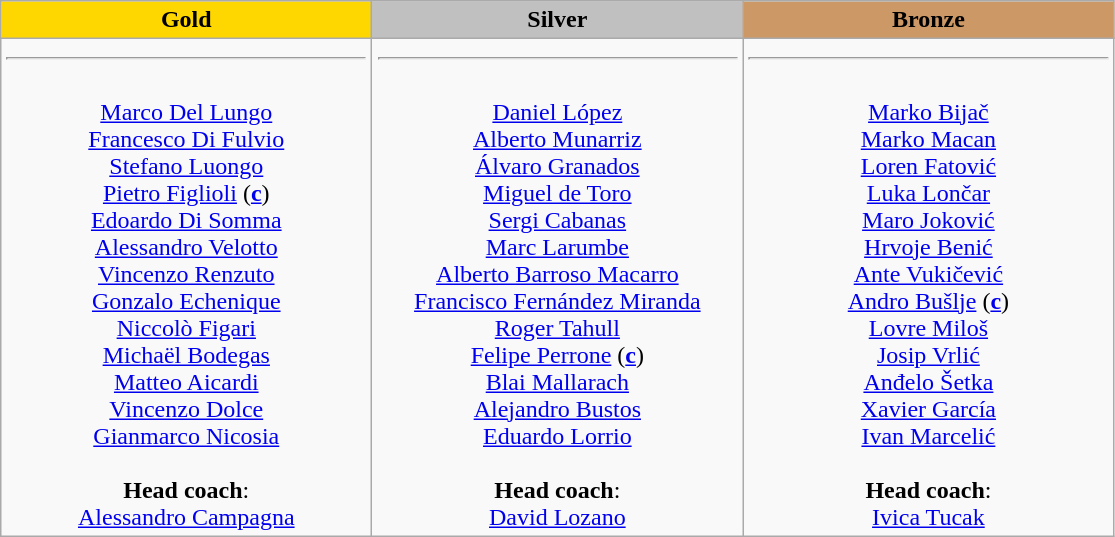<table class="wikitable">
<tr>
<th style="text-align:center; width:15em; background-color:gold;">Gold</th>
<th style="text-align:center; width:15em; background-color:silver;">Silver</th>
<th style="text-align:center; width:15em; background-color:#CC9966;">Bronze</th>
</tr>
<tr>
<td style="text-align:center; vertical-align:top;"><strong></strong> <hr><br><a href='#'>Marco Del Lungo</a><br> <a href='#'>Francesco Di Fulvio</a><br> <a href='#'>Stefano Luongo</a><br> <a href='#'>Pietro Figlioli</a> (<a href='#'><strong>c</strong></a>)<br> <a href='#'>Edoardo Di Somma</a><br> <a href='#'>Alessandro Velotto</a><br> <a href='#'>Vincenzo Renzuto</a><br> <a href='#'>Gonzalo Echenique</a><br> <a href='#'>Niccolò Figari</a><br> <a href='#'>Michaël Bodegas</a><br> <a href='#'>Matteo Aicardi</a><br> <a href='#'>Vincenzo Dolce</a><br> <a href='#'>Gianmarco Nicosia</a><br><br><strong>Head coach</strong>: <br><a href='#'>Alessandro Campagna</a></td>
<td style="text-align:center; vertical-align:top;"><strong></strong> <hr><br><a href='#'>Daniel López</a><br> <a href='#'>Alberto Munarriz</a><br> <a href='#'>Álvaro Granados</a><br> <a href='#'>Miguel de Toro</a><br> <a href='#'>Sergi Cabanas</a><br> <a href='#'>Marc Larumbe</a><br> <a href='#'>Alberto Barroso Macarro</a><br> <a href='#'>Francisco Fernández Miranda</a><br> <a href='#'>Roger Tahull</a><br> <a href='#'>Felipe Perrone</a> (<a href='#'><strong>c</strong></a>)<br> <a href='#'>Blai Mallarach</a><br> <a href='#'>Alejandro Bustos</a><br> <a href='#'>Eduardo Lorrio</a><br><br><strong>Head coach</strong>: <br><a href='#'>David Lozano</a></td>
<td style="text-align:center; vertical-align:top;"><strong></strong> <hr><br><a href='#'>Marko Bijač</a><br> <a href='#'>Marko Macan</a><br> <a href='#'>Loren Fatović</a><br> <a href='#'>Luka Lončar</a><br> <a href='#'>Maro Joković</a><br> <a href='#'>Hrvoje Benić</a><br> <a href='#'>Ante Vukičević</a><br> <a href='#'>Andro Bušlje</a> (<a href='#'><strong>c</strong></a>)<br> <a href='#'>Lovre Miloš</a><br> <a href='#'>Josip Vrlić</a><br> <a href='#'>Anđelo Šetka</a><br> <a href='#'>Xavier García</a><br> <a href='#'>Ivan Marcelić</a><br><br><strong>Head coach</strong>: <br><a href='#'>Ivica Tucak</a></td>
</tr>
</table>
